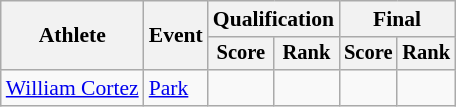<table class="wikitable" style="font-size:90%">
<tr>
<th rowspan="2">Athlete</th>
<th rowspan="2">Event</th>
<th colspan="2">Qualification</th>
<th colspan="2">Final</th>
</tr>
<tr style="font-size: 95%">
<th>Score</th>
<th>Rank</th>
<th>Score</th>
<th>Rank</th>
</tr>
<tr align=center>
<td align=left><a href='#'>William Cortez</a></td>
<td align=left><a href='#'>Park</a></td>
<td></td>
<td></td>
<td></td>
<td></td>
</tr>
</table>
